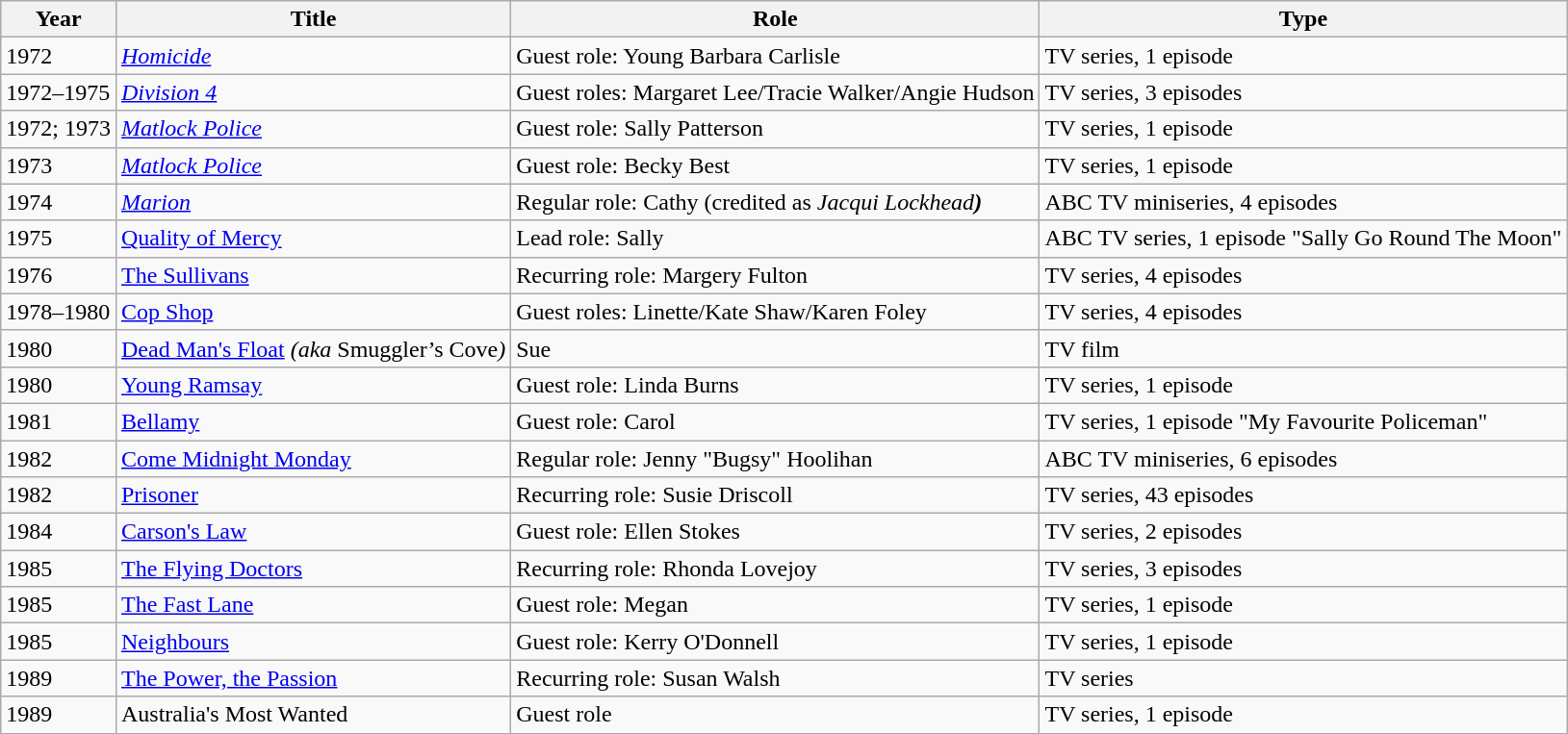<table class="wikitable">
<tr>
<th>Year</th>
<th>Title</th>
<th>Role</th>
<th>Type</th>
</tr>
<tr>
<td>1972</td>
<td><em><a href='#'>Homicide</a></em></td>
<td>Guest role: Young Barbara Carlisle</td>
<td>TV series, 1 episode</td>
</tr>
<tr>
<td>1972–1975</td>
<td><em><a href='#'>Division 4</a></em></td>
<td>Guest roles: Margaret Lee/Tracie Walker/Angie Hudson</td>
<td>TV series, 3 episodes</td>
</tr>
<tr>
<td>1972; 1973</td>
<td><em><a href='#'>Matlock Police</a></em></td>
<td>Guest role: Sally Patterson</td>
<td>TV series, 1 episode</td>
</tr>
<tr>
<td>1973</td>
<td><em><a href='#'>Matlock Police</a></em></td>
<td>Guest role: Becky Best</td>
<td>TV series, 1 episode</td>
</tr>
<tr>
<td>1974</td>
<td><em><a href='#'>Marion</a></em></td>
<td>Regular role: Cathy (credited as <em>Jacqui Lockhead<strong>)</td>
<td>ABC TV miniseries, 4 episodes</td>
</tr>
<tr>
<td>1975</td>
<td></em><a href='#'>Quality of Mercy</a><em></td>
<td>Lead role: Sally</td>
<td>ABC TV series, 1 episode "Sally Go Round The Moon"</td>
</tr>
<tr>
<td>1976</td>
<td></em><a href='#'>The Sullivans</a><em></td>
<td>Recurring role: Margery Fulton</td>
<td>TV series, 4 episodes</td>
</tr>
<tr>
<td>1978–1980</td>
<td></em><a href='#'>Cop Shop</a><em></td>
<td>Guest roles: Linette/Kate Shaw/Karen Foley</td>
<td>TV series, 4 episodes</td>
</tr>
<tr>
<td>1980</td>
<td></em><a href='#'>Dead Man's Float</a><em> (aka </em>Smuggler’s Cove<em>)</td>
<td>Sue</td>
<td>TV film</td>
</tr>
<tr>
<td>1980</td>
<td></em><a href='#'>Young Ramsay</a><em></td>
<td>Guest role: Linda Burns</td>
<td>TV series, 1 episode</td>
</tr>
<tr>
<td>1981</td>
<td></em><a href='#'>Bellamy</a><em></td>
<td>Guest role: Carol</td>
<td>TV series, 1 episode "My Favourite Policeman"</td>
</tr>
<tr>
<td>1982</td>
<td></em><a href='#'>Come Midnight Monday</a><em></td>
<td>Regular role: Jenny "Bugsy" Hoolihan</td>
<td>ABC TV miniseries, 6 episodes</td>
</tr>
<tr>
<td>1982</td>
<td></em><a href='#'>Prisoner</a><em></td>
<td>Recurring role: Susie Driscoll</td>
<td>TV series, 43 episodes</td>
</tr>
<tr>
<td>1984</td>
<td></em><a href='#'>Carson's Law</a><em></td>
<td>Guest role: Ellen Stokes</td>
<td>TV series, 2 episodes</td>
</tr>
<tr>
<td>1985</td>
<td></em><a href='#'>The Flying Doctors</a><em></td>
<td>Recurring role: Rhonda Lovejoy</td>
<td>TV series, 3 episodes</td>
</tr>
<tr>
<td>1985</td>
<td></em><a href='#'>The Fast Lane</a><em></td>
<td>Guest role: Megan</td>
<td>TV series, 1 episode</td>
</tr>
<tr>
<td>1985</td>
<td></em><a href='#'>Neighbours</a><em></td>
<td>Guest role: Kerry O'Donnell</td>
<td>TV series, 1 episode</td>
</tr>
<tr>
<td>1989</td>
<td></em><a href='#'>The Power, the Passion</a><em></td>
<td>Recurring role: Susan Walsh</td>
<td>TV series</td>
</tr>
<tr>
<td>1989</td>
<td></em>Australia's Most Wanted<em></td>
<td>Guest role</td>
<td>TV series, 1 episode</td>
</tr>
</table>
